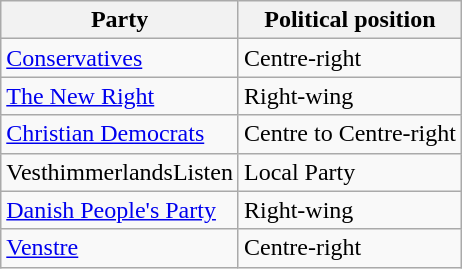<table class="wikitable mw-collapsible mw-collapsed">
<tr>
<th>Party</th>
<th>Political position</th>
</tr>
<tr>
<td><a href='#'>Conservatives</a></td>
<td>Centre-right</td>
</tr>
<tr>
<td><a href='#'>The New Right</a></td>
<td>Right-wing</td>
</tr>
<tr>
<td><a href='#'>Christian Democrats</a></td>
<td>Centre to Centre-right</td>
</tr>
<tr>
<td>VesthimmerlandsListen</td>
<td>Local Party</td>
</tr>
<tr>
<td><a href='#'>Danish People's Party</a></td>
<td>Right-wing</td>
</tr>
<tr>
<td><a href='#'>Venstre</a></td>
<td>Centre-right</td>
</tr>
</table>
